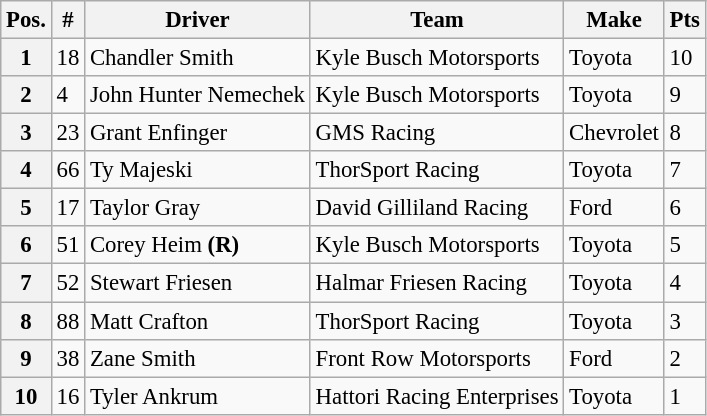<table class="wikitable" style="font-size:95%">
<tr>
<th>Pos.</th>
<th>#</th>
<th>Driver</th>
<th>Team</th>
<th>Make</th>
<th>Pts</th>
</tr>
<tr>
<th>1</th>
<td>18</td>
<td>Chandler Smith</td>
<td>Kyle Busch Motorsports</td>
<td>Toyota</td>
<td>10</td>
</tr>
<tr>
<th>2</th>
<td>4</td>
<td>John Hunter Nemechek</td>
<td>Kyle Busch Motorsports</td>
<td>Toyota</td>
<td>9</td>
</tr>
<tr>
<th>3</th>
<td>23</td>
<td>Grant Enfinger</td>
<td>GMS Racing</td>
<td>Chevrolet</td>
<td>8</td>
</tr>
<tr>
<th>4</th>
<td>66</td>
<td>Ty Majeski</td>
<td>ThorSport Racing</td>
<td>Toyota</td>
<td>7</td>
</tr>
<tr>
<th>5</th>
<td>17</td>
<td>Taylor Gray</td>
<td>David Gilliland Racing</td>
<td>Ford</td>
<td>6</td>
</tr>
<tr>
<th>6</th>
<td>51</td>
<td>Corey Heim <strong>(R)</strong></td>
<td>Kyle Busch Motorsports</td>
<td>Toyota</td>
<td>5</td>
</tr>
<tr>
<th>7</th>
<td>52</td>
<td>Stewart Friesen</td>
<td>Halmar Friesen Racing</td>
<td>Toyota</td>
<td>4</td>
</tr>
<tr>
<th>8</th>
<td>88</td>
<td>Matt Crafton</td>
<td>ThorSport Racing</td>
<td>Toyota</td>
<td>3</td>
</tr>
<tr>
<th>9</th>
<td>38</td>
<td>Zane Smith</td>
<td>Front Row Motorsports</td>
<td>Ford</td>
<td>2</td>
</tr>
<tr>
<th>10</th>
<td>16</td>
<td>Tyler Ankrum</td>
<td>Hattori Racing Enterprises</td>
<td>Toyota</td>
<td>1</td>
</tr>
</table>
